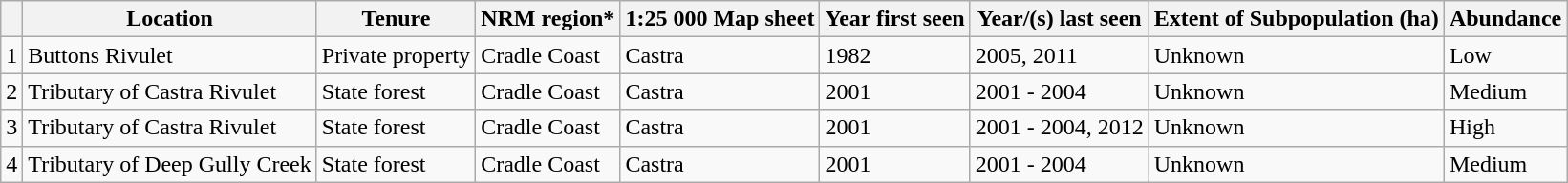<table class="wikitable">
<tr>
<th></th>
<th>Location</th>
<th>Tenure</th>
<th>NRM region*</th>
<th>1:25 000 Map sheet</th>
<th>Year first seen</th>
<th>Year/(s) last seen</th>
<th>Extent of Subpopulation (ha)</th>
<th>Abundance</th>
</tr>
<tr>
<td>1</td>
<td>Buttons Rivulet</td>
<td>Private property</td>
<td>Cradle Coast</td>
<td>Castra</td>
<td>1982</td>
<td>2005, 2011</td>
<td>Unknown</td>
<td>Low</td>
</tr>
<tr>
<td>2</td>
<td>Tributary of Castra Rivulet</td>
<td>State forest</td>
<td>Cradle Coast</td>
<td>Castra</td>
<td>2001</td>
<td>2001 - 2004</td>
<td>Unknown</td>
<td>Medium</td>
</tr>
<tr>
<td>3</td>
<td>Tributary of Castra Rivulet</td>
<td>State forest</td>
<td>Cradle Coast</td>
<td>Castra</td>
<td>2001</td>
<td>2001 - 2004, 2012</td>
<td>Unknown</td>
<td>High</td>
</tr>
<tr>
<td>4</td>
<td>Tributary of Deep Gully Creek</td>
<td>State forest</td>
<td>Cradle Coast</td>
<td>Castra</td>
<td>2001</td>
<td>2001 - 2004</td>
<td>Unknown</td>
<td>Medium</td>
</tr>
</table>
